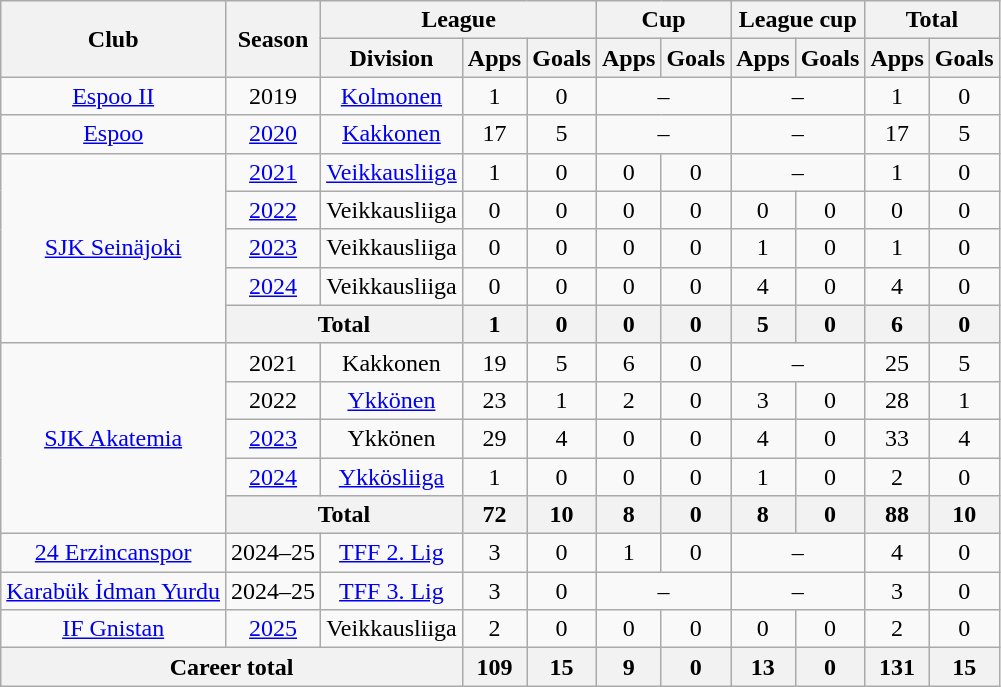<table class="wikitable" style="text-align:center">
<tr>
<th rowspan="2">Club</th>
<th rowspan="2">Season</th>
<th colspan="3">League</th>
<th colspan="2">Cup</th>
<th colspan="2">League cup</th>
<th colspan="2">Total</th>
</tr>
<tr>
<th>Division</th>
<th>Apps</th>
<th>Goals</th>
<th>Apps</th>
<th>Goals</th>
<th>Apps</th>
<th>Goals</th>
<th>Apps</th>
<th>Goals</th>
</tr>
<tr>
<td><a href='#'>Espoo II</a></td>
<td>2019</td>
<td><a href='#'>Kolmonen</a></td>
<td>1</td>
<td>0</td>
<td colspan=2>–</td>
<td colspan=2>–</td>
<td>1</td>
<td>0</td>
</tr>
<tr>
<td><a href='#'>Espoo</a></td>
<td><a href='#'>2020</a></td>
<td><a href='#'>Kakkonen</a></td>
<td>17</td>
<td>5</td>
<td colspan=2>–</td>
<td colspan=2>–</td>
<td>17</td>
<td>5</td>
</tr>
<tr>
<td rowspan=5><a href='#'>SJK Seinäjoki</a></td>
<td><a href='#'>2021</a></td>
<td><a href='#'>Veikkausliiga</a></td>
<td>1</td>
<td>0</td>
<td>0</td>
<td>0</td>
<td colspan=2>–</td>
<td>1</td>
<td>0</td>
</tr>
<tr>
<td><a href='#'>2022</a></td>
<td>Veikkausliiga</td>
<td>0</td>
<td>0</td>
<td>0</td>
<td>0</td>
<td>0</td>
<td>0</td>
<td>0</td>
<td>0</td>
</tr>
<tr>
<td><a href='#'>2023</a></td>
<td>Veikkausliiga</td>
<td>0</td>
<td>0</td>
<td>0</td>
<td>0</td>
<td>1</td>
<td>0</td>
<td>1</td>
<td>0</td>
</tr>
<tr>
<td><a href='#'>2024</a></td>
<td>Veikkausliiga</td>
<td>0</td>
<td>0</td>
<td>0</td>
<td>0</td>
<td>4</td>
<td>0</td>
<td>4</td>
<td>0</td>
</tr>
<tr>
<th colspan=2>Total</th>
<th>1</th>
<th>0</th>
<th>0</th>
<th>0</th>
<th>5</th>
<th>0</th>
<th>6</th>
<th>0</th>
</tr>
<tr>
<td rowspan=5><a href='#'>SJK Akatemia</a></td>
<td>2021</td>
<td>Kakkonen</td>
<td>19</td>
<td>5</td>
<td>6</td>
<td>0</td>
<td colspan=2>–</td>
<td>25</td>
<td>5</td>
</tr>
<tr>
<td>2022</td>
<td><a href='#'>Ykkönen</a></td>
<td>23</td>
<td>1</td>
<td>2</td>
<td>0</td>
<td>3</td>
<td>0</td>
<td>28</td>
<td>1</td>
</tr>
<tr>
<td><a href='#'>2023</a></td>
<td>Ykkönen</td>
<td>29</td>
<td>4</td>
<td>0</td>
<td>0</td>
<td>4</td>
<td>0</td>
<td>33</td>
<td>4</td>
</tr>
<tr>
<td><a href='#'>2024</a></td>
<td><a href='#'>Ykkösliiga</a></td>
<td>1</td>
<td>0</td>
<td>0</td>
<td>0</td>
<td>1</td>
<td>0</td>
<td>2</td>
<td>0</td>
</tr>
<tr>
<th colspan=2>Total</th>
<th>72</th>
<th>10</th>
<th>8</th>
<th>0</th>
<th>8</th>
<th>0</th>
<th>88</th>
<th>10</th>
</tr>
<tr>
<td><a href='#'>24 Erzincanspor</a></td>
<td>2024–25</td>
<td><a href='#'>TFF 2. Lig</a></td>
<td>3</td>
<td>0</td>
<td>1</td>
<td>0</td>
<td colspan=2>–</td>
<td>4</td>
<td>0</td>
</tr>
<tr>
<td><a href='#'>Karabük İdman Yurdu</a></td>
<td>2024–25</td>
<td><a href='#'>TFF 3. Lig</a></td>
<td>3</td>
<td>0</td>
<td colspan=2>–</td>
<td colspan=2>–</td>
<td>3</td>
<td>0</td>
</tr>
<tr>
<td><a href='#'>IF Gnistan</a></td>
<td><a href='#'>2025</a></td>
<td>Veikkausliiga</td>
<td>2</td>
<td>0</td>
<td>0</td>
<td>0</td>
<td>0</td>
<td>0</td>
<td>2</td>
<td>0</td>
</tr>
<tr>
<th colspan="3">Career total</th>
<th>109</th>
<th>15</th>
<th>9</th>
<th>0</th>
<th>13</th>
<th>0</th>
<th>131</th>
<th>15</th>
</tr>
</table>
